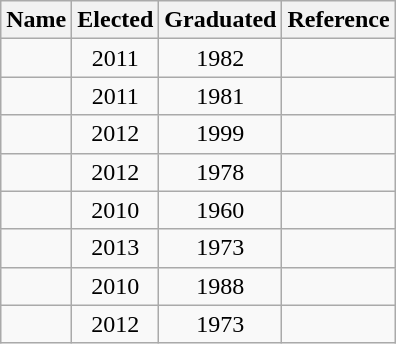<table class="wikitable sortable">
<tr>
<th width="*">Name</th>
<th width="*">Elected</th>
<th width="*">Graduated</th>
<th width="*">Reference</th>
</tr>
<tr valign="top">
<td></td>
<td align="center">2011</td>
<td align="center">1982</td>
<td align="center"></td>
</tr>
<tr valign="top">
<td></td>
<td align="center">2011</td>
<td align="center">1981</td>
<td align="center"></td>
</tr>
<tr valign="top">
<td></td>
<td align="center">2012</td>
<td align="center">1999</td>
<td align="center"></td>
</tr>
<tr valign="top">
<td></td>
<td align="center">2012</td>
<td align="center">1978</td>
<td align="center"></td>
</tr>
<tr valign="top">
<td></td>
<td align="center">2010</td>
<td align="center">1960</td>
<td align="center"></td>
</tr>
<tr valign="top">
<td></td>
<td align="center">2013</td>
<td align="center">1973</td>
<td align="center"></td>
</tr>
<tr valign="top">
<td></td>
<td align="center">2010</td>
<td align="center">1988</td>
<td align="center"></td>
</tr>
<tr valign="top">
<td></td>
<td align="center">2012</td>
<td align="center">1973</td>
<td align="center"></td>
</tr>
</table>
